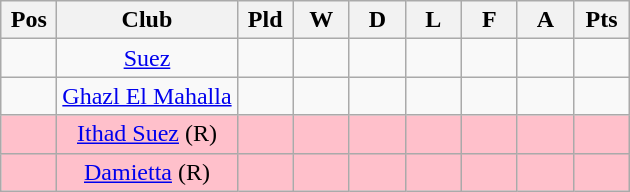<table class="wikitable sortable" bgcolor="#f7f8ff">
<tr>
<th width=30>Pos</th>
<th>Club</th>
<th width=30>Pld</th>
<th width=30>W</th>
<th width=30>D</th>
<th width=30>L</th>
<th width=30>F</th>
<th width=30>A</th>
<th width=30>Pts</th>
</tr>
<tr align="center">
<td></td>
<td><a href='#'>Suez</a></td>
<td></td>
<td></td>
<td></td>
<td></td>
<td></td>
<td></td>
<td></td>
</tr>
<tr align="center">
<td></td>
<td><a href='#'>Ghazl El Mahalla</a></td>
<td></td>
<td></td>
<td></td>
<td></td>
<td></td>
<td></td>
<td></td>
</tr>
<tr bgcolor="#FFC0CB" align="center">
<td></td>
<td><a href='#'>Ithad Suez</a> (R)</td>
<td></td>
<td></td>
<td></td>
<td></td>
<td></td>
<td></td>
<td></td>
</tr>
<tr bgcolor="#FFC0CB" align="center">
<td></td>
<td><a href='#'>Damietta</a>  (R)</td>
<td></td>
<td></td>
<td></td>
<td></td>
<td></td>
<td></td>
<td></td>
</tr>
</table>
